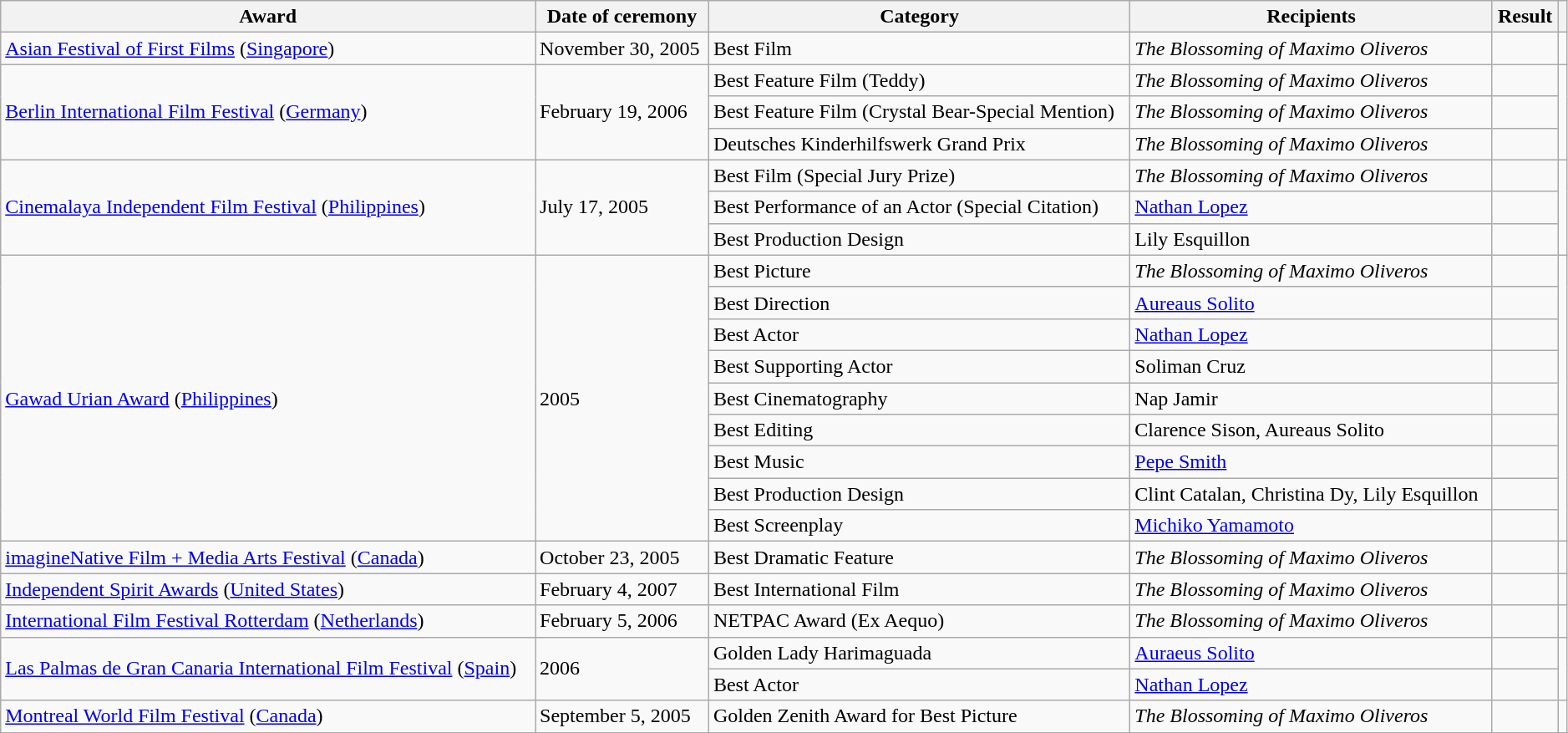<table class="wikitable plainrowheaders sortable" style="width:99%;">
<tr>
<th scope="col">Award</th>
<th scope="col">Date of ceremony</th>
<th scope="col">Category</th>
<th scope="col">Recipients</th>
<th scope="col">Result</th>
<th scope="col" class="unsortable"></th>
</tr>
<tr>
<td><a href='#'>Asian Festival of First Films</a> (<a href='#'>Singapore</a>)</td>
<td>November 30, 2005</td>
<td>Best Film</td>
<td><em>The Blossoming of Maximo Oliveros</em></td>
<td></td>
<td></td>
</tr>
<tr>
<td rowspan="3"><a href='#'>Berlin International Film Festival</a> (<a href='#'>Germany</a>)</td>
<td rowspan="3">February 19, 2006</td>
<td>Best Feature Film (Teddy)</td>
<td><em>The Blossoming of Maximo Oliveros</em></td>
<td></td>
<td rowspan="3"></td>
</tr>
<tr>
<td>Best Feature Film (Crystal Bear-Special Mention)</td>
<td><em>The Blossoming of Maximo Oliveros</em></td>
<td></td>
</tr>
<tr>
<td>Deutsches Kinderhilfswerk Grand Prix</td>
<td><em>The Blossoming of Maximo Oliveros</em></td>
<td></td>
</tr>
<tr>
<td rowspan="3"><a href='#'>Cinemalaya Independent Film Festival</a> (<a href='#'>Philippines</a>)</td>
<td rowspan="3">July 17, 2005</td>
<td>Best Film (Special Jury Prize)</td>
<td><em>The Blossoming of Maximo Oliveros</em></td>
<td></td>
<td rowspan="3"></td>
</tr>
<tr>
<td>Best Performance of an Actor (Special Citation)</td>
<td><a href='#'>Nathan Lopez</a></td>
<td></td>
</tr>
<tr>
<td>Best Production Design</td>
<td>Lily Esquillon</td>
<td></td>
</tr>
<tr>
<td rowspan="9"><a href='#'>Gawad Urian Award</a> (<a href='#'>Philippines</a>)</td>
<td rowspan="9">2005</td>
<td>Best Picture</td>
<td><em>The Blossoming of Maximo Oliveros</em></td>
<td></td>
<td rowspan="9"></td>
</tr>
<tr>
<td>Best Direction</td>
<td><a href='#'>Aureaus Solito</a></td>
<td></td>
</tr>
<tr>
<td>Best Actor</td>
<td><a href='#'>Nathan Lopez</a></td>
<td></td>
</tr>
<tr>
<td>Best Supporting Actor</td>
<td>Soliman Cruz</td>
<td></td>
</tr>
<tr>
<td>Best Cinematography</td>
<td>Nap Jamir</td>
<td></td>
</tr>
<tr>
<td>Best Editing</td>
<td>Clarence Sison, Aureaus Solito</td>
<td></td>
</tr>
<tr>
<td>Best Music</td>
<td><a href='#'>Pepe Smith</a></td>
<td></td>
</tr>
<tr>
<td>Best Production Design</td>
<td>Clint Catalan, Christina Dy, Lily Esquillon</td>
<td></td>
</tr>
<tr>
<td>Best Screenplay</td>
<td><a href='#'>Michiko Yamamoto</a></td>
<td></td>
</tr>
<tr>
<td><a href='#'>imagineNative Film + Media Arts Festival</a> (<a href='#'>Canada</a>)</td>
<td>October 23, 2005</td>
<td>Best Dramatic Feature</td>
<td><em>The Blossoming of Maximo Oliveros</em></td>
<td></td>
<td></td>
</tr>
<tr>
<td><a href='#'>Independent Spirit Awards</a> (<a href='#'>United States</a>)</td>
<td>February 4, 2007</td>
<td>Best International Film</td>
<td><em>The Blossoming of Maximo Oliveros</em></td>
<td></td>
<td></td>
</tr>
<tr>
<td><a href='#'>International Film Festival Rotterdam</a> (<a href='#'>Netherlands</a>)</td>
<td>February 5, 2006</td>
<td>NETPAC Award (Ex Aequo)</td>
<td><em>The Blossoming of Maximo Oliveros</em></td>
<td></td>
<td></td>
</tr>
<tr>
<td rowspan="2"><a href='#'>Las Palmas de Gran Canaria International Film Festival</a> (<a href='#'>Spain</a>)</td>
<td rowspan="2">2006</td>
<td>Golden Lady Harimaguada</td>
<td><a href='#'>Auraeus Solito</a></td>
<td></td>
<td rowspan="2"></td>
</tr>
<tr>
<td>Best Actor</td>
<td><a href='#'>Nathan Lopez</a></td>
<td></td>
</tr>
<tr>
<td><a href='#'>Montreal World Film Festival</a> (<a href='#'>Canada</a>)</td>
<td>September 5, 2005</td>
<td>Golden Zenith Award for Best Picture</td>
<td><em>The Blossoming of Maximo Oliveros</em></td>
<td></td>
<td></td>
</tr>
</table>
